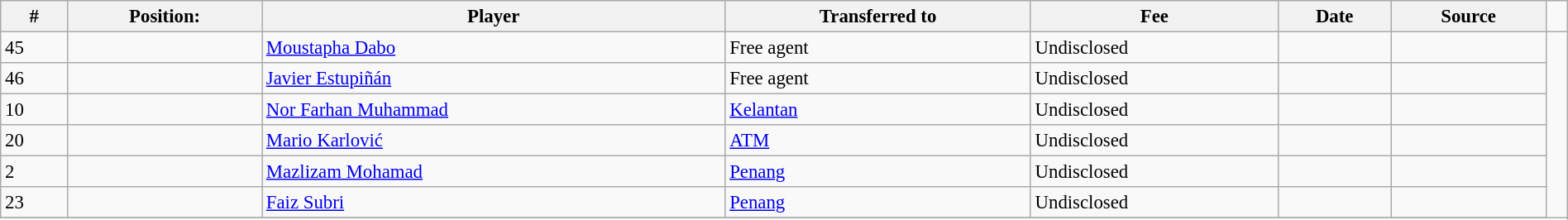<table class="wikitable sortable" style="width:100%; text-align:center; font-size:95%; text-align:left;">
<tr>
<th><strong>#</strong></th>
<th><strong>Position:</strong></th>
<th><strong>Player</strong></th>
<th><strong>Transferred to</strong></th>
<th><strong>Fee</strong></th>
<th><strong>Date</strong></th>
<th><strong>Source</strong></th>
<td></td>
</tr>
<tr>
<td>45</td>
<td></td>
<td> <a href='#'>Moustapha Dabo</a></td>
<td>Free agent</td>
<td>Undisclosed</td>
<td></td>
<td></td>
</tr>
<tr>
<td>46</td>
<td></td>
<td> <a href='#'>Javier Estupiñán</a></td>
<td>Free agent</td>
<td>Undisclosed</td>
<td></td>
<td></td>
</tr>
<tr>
<td>10</td>
<td></td>
<td> <a href='#'>Nor Farhan Muhammad</a></td>
<td> <a href='#'>Kelantan</a></td>
<td>Undisclosed</td>
<td></td>
<td></td>
</tr>
<tr>
<td>20</td>
<td></td>
<td> <a href='#'>Mario Karlović</a></td>
<td> <a href='#'>ATM</a></td>
<td>Undisclosed</td>
<td></td>
<td></td>
</tr>
<tr>
<td>2</td>
<td></td>
<td> <a href='#'>Mazlizam Mohamad</a></td>
<td> <a href='#'>Penang</a></td>
<td>Undisclosed</td>
<td></td>
<td></td>
</tr>
<tr>
<td>23</td>
<td></td>
<td> <a href='#'>Faiz Subri</a></td>
<td> <a href='#'>Penang</a></td>
<td>Undisclosed</td>
<td></td>
<td></td>
</tr>
<tr>
</tr>
</table>
